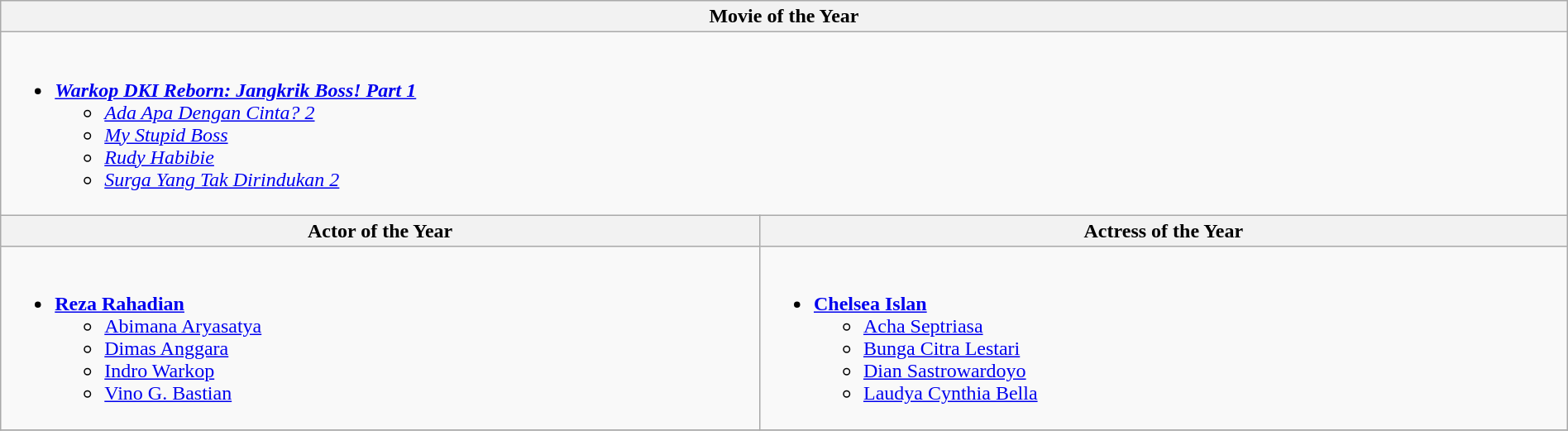<table class="wikitable" style="width:100%;">
<tr>
<th colspan= "2">Movie of the Year</th>
</tr>
<tr>
<td valign="top" colspan= "2"><br><ul><li><strong><em><a href='#'>Warkop DKI Reborn: Jangkrik Boss! Part 1</a></em></strong><ul><li><em><a href='#'>Ada Apa Dengan Cinta? 2</a></em></li><li><em><a href='#'>My Stupid Boss</a></em></li><li><em><a href='#'>Rudy Habibie</a></em></li><li><em><a href='#'>Surga Yang Tak Dirindukan 2</a></em></li></ul></li></ul></td>
</tr>
<tr>
<th>Actor of the Year</th>
<th>Actress of the Year</th>
</tr>
<tr>
<td valign="top"><br><ul><li><strong><a href='#'>Reza Rahadian</a></strong><ul><li><a href='#'>Abimana Aryasatya</a></li><li><a href='#'>Dimas Anggara</a></li><li><a href='#'>Indro Warkop</a></li><li><a href='#'>Vino G. Bastian</a></li></ul></li></ul></td>
<td valign="top"><br><ul><li><strong><a href='#'>Chelsea Islan</a></strong><ul><li><a href='#'>Acha Septriasa</a></li><li><a href='#'>Bunga Citra Lestari</a></li><li><a href='#'>Dian Sastrowardoyo</a></li><li><a href='#'>Laudya Cynthia Bella</a></li></ul></li></ul></td>
</tr>
<tr>
</tr>
</table>
